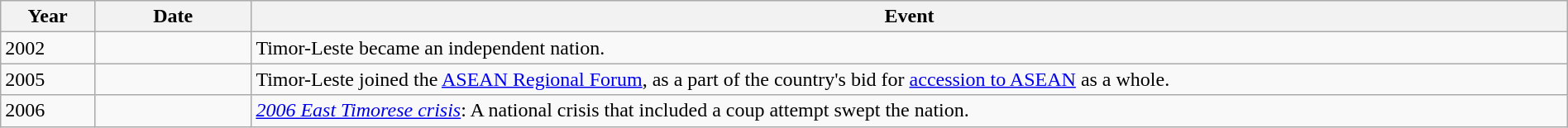<table class="wikitable" width="100%">
<tr>
<th style="width:6%">Year</th>
<th style="width:10%">Date</th>
<th>Event</th>
</tr>
<tr>
<td>2002</td>
<td></td>
<td>Timor-Leste became an independent nation.</td>
</tr>
<tr>
<td>2005</td>
<td></td>
<td>Timor-Leste joined the <a href='#'>ASEAN Regional Forum</a>, as a part of the country's bid for <a href='#'>accession to ASEAN</a> as a whole.</td>
</tr>
<tr>
<td>2006</td>
<td></td>
<td><em><a href='#'>2006 East Timorese crisis</a></em>: A national crisis that included a coup attempt swept the nation.</td>
</tr>
</table>
